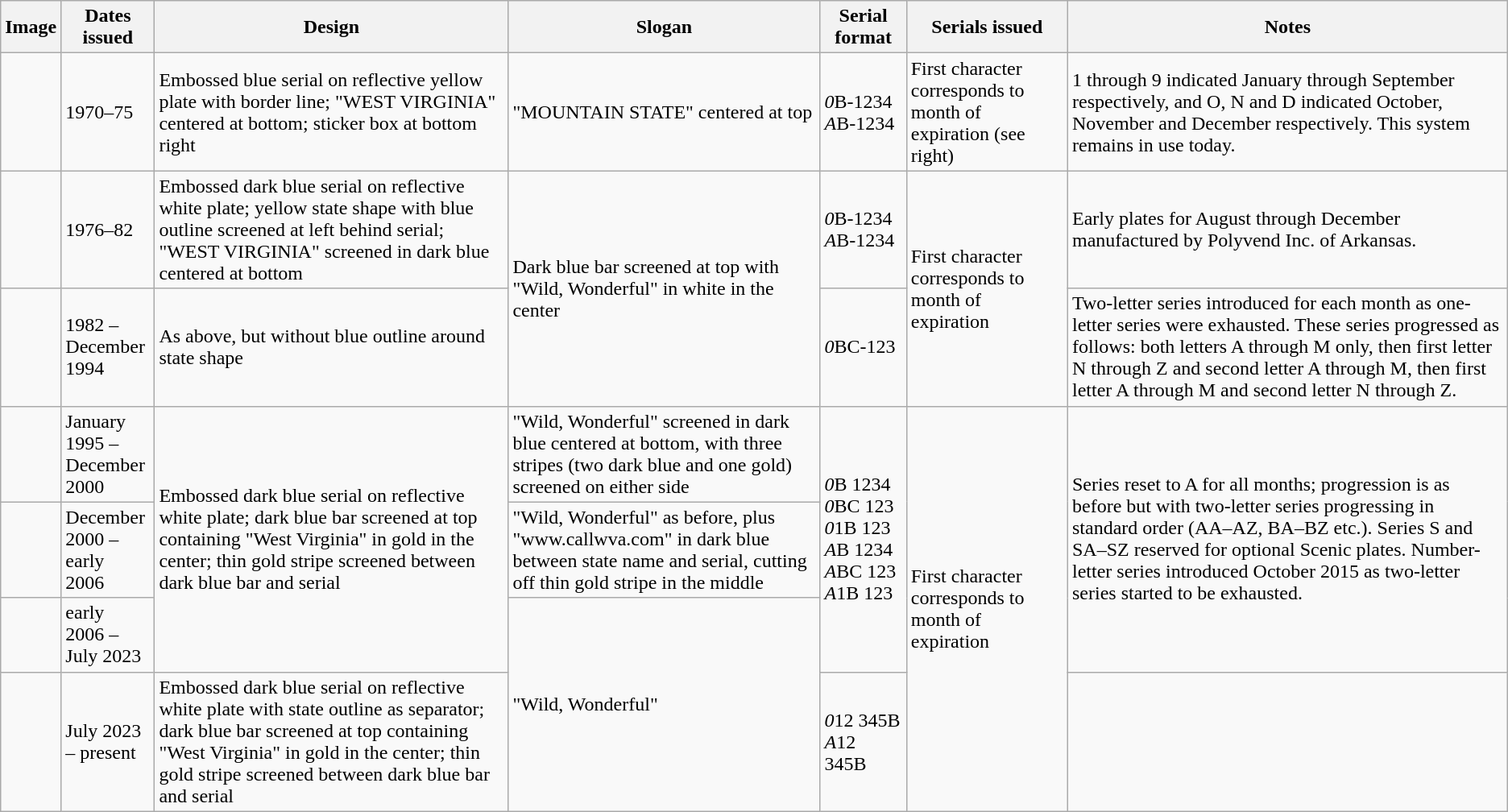<table class="wikitable">
<tr>
<th>Image</th>
<th style="width:70px;">Dates issued</th>
<th>Design</th>
<th>Slogan</th>
<th>Serial format</th>
<th>Serials issued</th>
<th>Notes</th>
</tr>
<tr>
<td></td>
<td>1970–75</td>
<td>Embossed blue serial on reflective yellow plate with border line; "WEST VIRGINIA" centered at bottom; sticker box at bottom right</td>
<td>"MOUNTAIN STATE" centered at top</td>
<td><em>0</em>B-1234<br><em>A</em>B-1234</td>
<td>First character corresponds to month of expiration (see right)</td>
<td>1 through 9 indicated January through September respectively, and O, N and D indicated October, November and December respectively. This system remains in use today.</td>
</tr>
<tr>
<td></td>
<td>1976–82</td>
<td>Embossed dark blue serial on reflective white plate; yellow state shape with blue outline screened at left behind serial; "WEST VIRGINIA" screened in dark blue centered at bottom</td>
<td rowspan="2">Dark blue bar screened at top with "Wild, Wonderful" in white in the center</td>
<td><em>0</em>B-1234<br><em>A</em>B-1234</td>
<td rowspan="2">First character corresponds to month of expiration</td>
<td>Early plates for August through December manufactured by Polyvend Inc. of Arkansas.</td>
</tr>
<tr>
<td></td>
<td>1982 – December 1994</td>
<td>As above, but without blue outline around state shape</td>
<td><em>0</em>BC-123<br></td>
<td>Two-letter series introduced for each month as one-letter series were exhausted. These series progressed as follows: both letters A through M only, then first letter N through Z and second letter A through M, then first letter A through M and second letter N through Z.</td>
</tr>
<tr>
<td></td>
<td>January 1995 – December 2000</td>
<td rowspan="3">Embossed dark blue serial on reflective white plate; dark blue bar screened at top containing "West Virginia" in gold in the center; thin gold stripe screened between dark blue bar and serial</td>
<td>"Wild, Wonderful" screened in dark blue centered at bottom, with three stripes (two dark blue and one gold) screened on either side</td>
<td rowspan="3"><em>0</em>B 1234<br><em>0</em>BC 123<br><em>0</em>1B 123<br><em>A</em>B 1234<br><em>A</em>BC 123<br><em>A</em>1B 123</td>
<td rowspan="4">First character corresponds to month of expiration</td>
<td rowspan="3">Series reset to A for all months; progression is as before but with two-letter series progressing in standard order (AA–AZ, BA–BZ etc.). Series S and SA–SZ reserved for optional Scenic plates. Number-letter series introduced October 2015 as two-letter series started to be exhausted.</td>
</tr>
<tr>
<td></td>
<td>December 2000 – early<br>2006</td>
<td>"Wild, Wonderful" as before, plus "www.callwva.com" in dark blue between state name and serial, cutting off thin gold stripe in the middle</td>
</tr>
<tr>
<td></td>
<td>early 2006 – July 2023</td>
<td rowspan="2">"Wild, Wonderful"</td>
</tr>
<tr>
<td></td>
<td>July 2023 – present</td>
<td>Embossed dark blue serial on reflective white plate with state outline as separator; dark blue bar screened at top containing "West Virginia" in gold in the center; thin gold stripe screened between dark blue bar and serial</td>
<td><em>0</em>12 345B<br><em>A</em>12 345B</td>
<td></td>
</tr>
</table>
